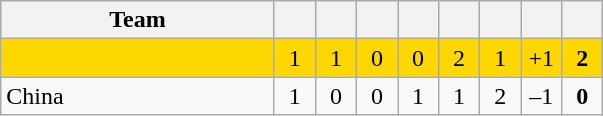<table class=wikitable style="text-align:center">
<tr>
<th width="175">Team</th>
<th width="20"></th>
<th width="20"></th>
<th width="20"></th>
<th width="20"></th>
<th width="20"></th>
<th width="20"></th>
<th width="20"></th>
<th width="20"></th>
</tr>
<tr bgcolor=gold>
<td align=left></td>
<td>1</td>
<td>1</td>
<td>0</td>
<td>0</td>
<td>2</td>
<td>1</td>
<td>+1</td>
<td><strong>2</strong></td>
</tr>
<tr>
<td align=left> China</td>
<td>1</td>
<td>0</td>
<td>0</td>
<td>1</td>
<td>1</td>
<td>2</td>
<td>–1</td>
<td><strong>0</strong></td>
</tr>
</table>
